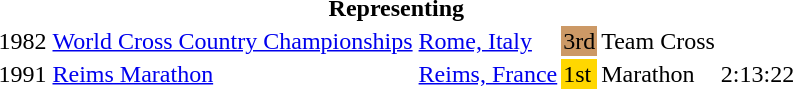<table>
<tr>
<th colspan="6">Representing </th>
</tr>
<tr>
<td>1982</td>
<td><a href='#'>World Cross Country Championships</a></td>
<td><a href='#'>Rome, Italy</a></td>
<td bgcolor="cc9966">3rd</td>
<td>Team Cross</td>
<td></td>
</tr>
<tr>
<td>1991</td>
<td><a href='#'>Reims Marathon</a></td>
<td><a href='#'>Reims, France</a></td>
<td bgcolor="gold">1st</td>
<td>Marathon</td>
<td>2:13:22</td>
</tr>
</table>
